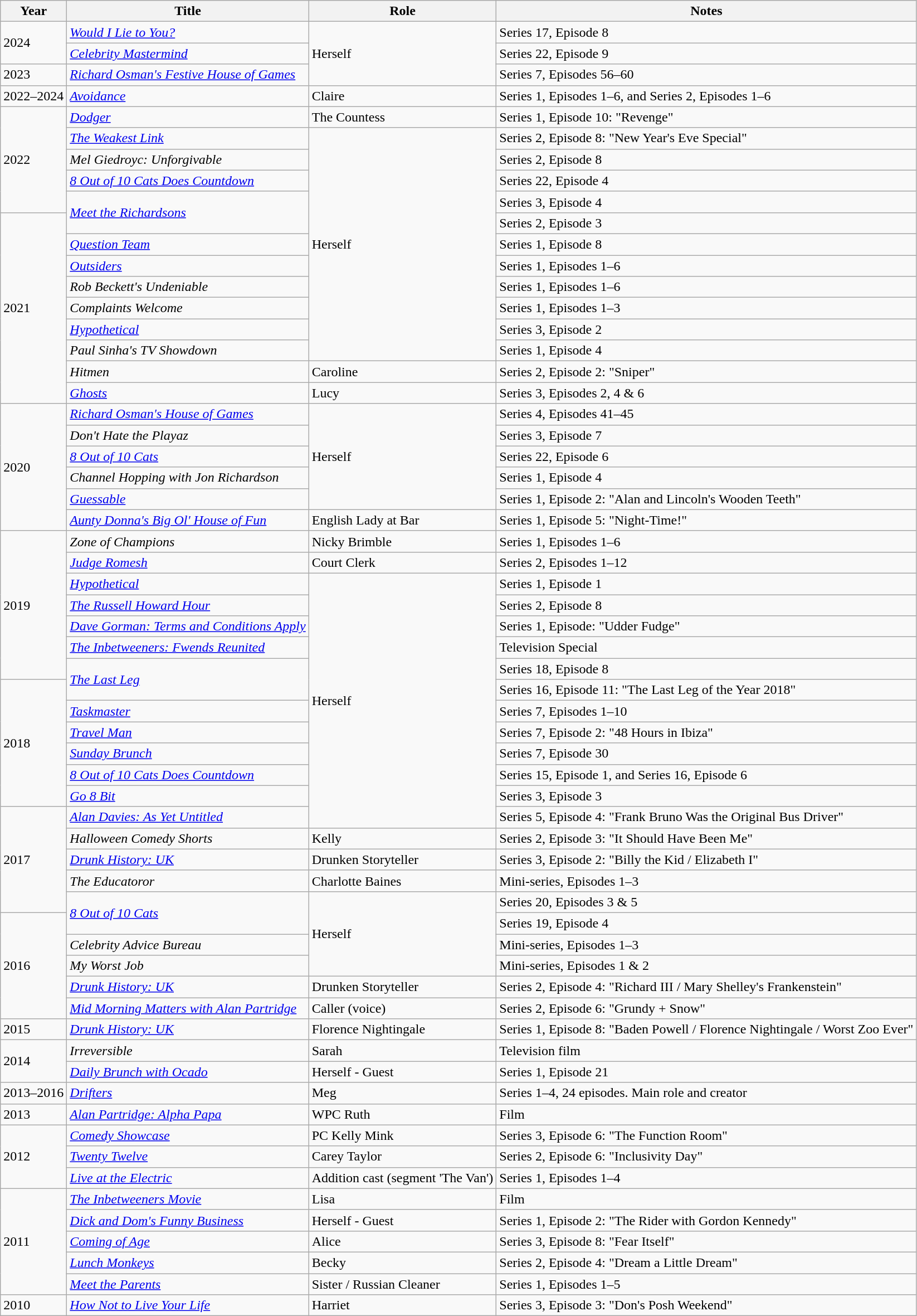<table class="wikitable sortable">
<tr>
<th>Year</th>
<th>Title</th>
<th>Role</th>
<th>Notes</th>
</tr>
<tr>
<td rowspan=2>2024</td>
<td><em><a href='#'>Would I Lie to You?</a></em></td>
<td rowspan=3>Herself</td>
<td>Series 17, Episode 8</td>
</tr>
<tr>
<td><em><a href='#'>Celebrity Mastermind</a></em></td>
<td>Series 22, Episode 9</td>
</tr>
<tr>
<td>2023</td>
<td><em><a href='#'>Richard Osman's Festive House of Games</a></em></td>
<td>Series 7, Episodes 56–60</td>
</tr>
<tr>
<td>2022–2024</td>
<td><em><a href='#'>Avoidance</a></em></td>
<td>Claire</td>
<td>Series 1, Episodes 1–6, and Series 2, Episodes 1–6</td>
</tr>
<tr>
<td rowspan=5>2022</td>
<td><em><a href='#'>Dodger</a></em></td>
<td>The Countess</td>
<td>Series 1, Episode 10: "Revenge"</td>
</tr>
<tr>
<td><em><a href='#'>The Weakest Link</a></em></td>
<td rowspan=11>Herself</td>
<td>Series 2, Episode 8: "New Year's Eve Special"</td>
</tr>
<tr>
<td><em>Mel Giedroyc: Unforgivable</em></td>
<td>Series 2, Episode 8</td>
</tr>
<tr>
<td><em><a href='#'>8 Out of 10 Cats Does Countdown</a></em></td>
<td>Series 22, Episode 4</td>
</tr>
<tr>
<td rowspan=2><em><a href='#'>Meet the Richardsons</a></em></td>
<td>Series 3, Episode 4</td>
</tr>
<tr>
<td rowspan=9>2021</td>
<td>Series 2, Episode 3</td>
</tr>
<tr>
<td><em><a href='#'>Question Team</a></em></td>
<td>Series 1, Episode 8</td>
</tr>
<tr>
<td><em><a href='#'>Outsiders</a></em></td>
<td>Series 1, Episodes 1–6</td>
</tr>
<tr>
<td><em>Rob Beckett's Undeniable</em></td>
<td>Series 1, Episodes 1–6</td>
</tr>
<tr>
<td><em>Complaints Welcome</em></td>
<td>Series 1, Episodes 1–3</td>
</tr>
<tr>
<td><em><a href='#'>Hypothetical</a></em></td>
<td>Series 3, Episode 2</td>
</tr>
<tr>
<td><em>Paul Sinha's TV Showdown</em></td>
<td>Series 1, Episode 4</td>
</tr>
<tr>
<td><em>Hitmen</em></td>
<td>Caroline</td>
<td>Series 2, Episode 2: "Sniper"</td>
</tr>
<tr>
<td><em><a href='#'>Ghosts</a></em></td>
<td>Lucy</td>
<td>Series 3, Episodes 2, 4 & 6</td>
</tr>
<tr>
<td rowspan=6>2020</td>
<td><em><a href='#'>Richard Osman's House of Games</a></em></td>
<td rowspan=5>Herself</td>
<td>Series 4, Episodes 41–45</td>
</tr>
<tr>
<td><em>Don't Hate the Playaz</em></td>
<td>Series 3, Episode 7</td>
</tr>
<tr>
<td><em><a href='#'>8 Out of 10 Cats</a></em></td>
<td>Series 22, Episode 6</td>
</tr>
<tr>
<td><em>Channel Hopping with Jon Richardson</em></td>
<td>Series 1, Episode 4</td>
</tr>
<tr>
<td><em><a href='#'>Guessable</a></em></td>
<td>Series 1, Episode 2: "Alan and Lincoln's Wooden Teeth"</td>
</tr>
<tr>
<td><em><a href='#'>Aunty Donna's Big Ol' House of Fun</a></em></td>
<td>English Lady at Bar</td>
<td>Series 1, Episode 5: "Night-Time!"</td>
</tr>
<tr>
<td rowspan=7>2019</td>
<td><em>Zone of Champions</em></td>
<td>Nicky Brimble</td>
<td>Series 1, Episodes 1–6</td>
</tr>
<tr>
<td><em><a href='#'>Judge Romesh</a></em></td>
<td>Court Clerk</td>
<td>Series 2, Episodes 1–12</td>
</tr>
<tr>
<td><em><a href='#'>Hypothetical</a></em></td>
<td rowspan=12>Herself</td>
<td>Series 1, Episode 1</td>
</tr>
<tr>
<td><em><a href='#'>The Russell Howard Hour</a></em></td>
<td>Series 2, Episode 8</td>
</tr>
<tr>
<td><em><a href='#'>Dave Gorman: Terms and Conditions Apply</a></em></td>
<td>Series 1, Episode: "Udder Fudge"</td>
</tr>
<tr>
<td><em><a href='#'>The Inbetweeners: Fwends Reunited</a></em></td>
<td>Television Special</td>
</tr>
<tr>
<td rowspan=2><em><a href='#'>The Last Leg</a></em></td>
<td>Series 18, Episode 8</td>
</tr>
<tr>
<td rowspan=6>2018</td>
<td>Series 16, Episode 11: "The Last Leg of the Year 2018"</td>
</tr>
<tr>
<td><em><a href='#'>Taskmaster</a></em></td>
<td>Series 7, Episodes 1–10</td>
</tr>
<tr>
<td><em><a href='#'>Travel Man</a></em></td>
<td>Series 7, Episode 2: "48 Hours in Ibiza"</td>
</tr>
<tr>
<td><em><a href='#'>Sunday Brunch</a></em></td>
<td>Series 7, Episode 30</td>
</tr>
<tr>
<td><em><a href='#'>8 Out of 10 Cats Does Countdown</a></em></td>
<td>Series 15, Episode 1, and Series 16, Episode 6</td>
</tr>
<tr>
<td><em><a href='#'>Go 8 Bit</a></em></td>
<td>Series 3, Episode 3</td>
</tr>
<tr>
<td rowspan=5>2017</td>
<td><em><a href='#'>Alan Davies: As Yet Untitled</a></em></td>
<td>Series 5, Episode 4: "Frank Bruno Was the Original Bus Driver"</td>
</tr>
<tr>
<td><em>Halloween Comedy Shorts</em></td>
<td>Kelly</td>
<td>Series 2, Episode 3: "It Should Have Been Me"</td>
</tr>
<tr>
<td><em><a href='#'>Drunk History: UK</a></em></td>
<td>Drunken Storyteller</td>
<td>Series 3, Episode 2: "Billy the Kid / Elizabeth I"</td>
</tr>
<tr>
<td><em>The Educatoror</em></td>
<td>Charlotte Baines</td>
<td>Mini-series, Episodes 1–3</td>
</tr>
<tr>
<td rowspan=2><em><a href='#'>8 Out of 10 Cats</a></em></td>
<td rowspan=4>Herself</td>
<td>Series 20, Episodes 3 & 5</td>
</tr>
<tr>
<td rowspan=5>2016</td>
<td>Series 19, Episode 4</td>
</tr>
<tr>
<td><em>Celebrity Advice Bureau</em></td>
<td>Mini-series, Episodes 1–3</td>
</tr>
<tr>
<td><em>My Worst Job</em></td>
<td>Mini-series, Episodes 1 & 2</td>
</tr>
<tr>
<td><em><a href='#'>Drunk History: UK</a></em></td>
<td>Drunken Storyteller</td>
<td>Series 2, Episode 4: "Richard III / Mary Shelley's Frankenstein"</td>
</tr>
<tr>
<td><em><a href='#'>Mid Morning Matters with Alan Partridge</a></em></td>
<td>Caller (voice)</td>
<td>Series 2, Episode 6: "Grundy + Snow"</td>
</tr>
<tr>
<td>2015</td>
<td><em><a href='#'>Drunk History: UK</a></em></td>
<td>Florence Nightingale</td>
<td>Series 1, Episode 8: "Baden Powell / Florence Nightingale / Worst Zoo Ever"</td>
</tr>
<tr>
<td rowspan=2>2014</td>
<td><em>Irreversible</em></td>
<td>Sarah</td>
<td>Television film</td>
</tr>
<tr>
<td><em><a href='#'>Daily Brunch with Ocado</a></em></td>
<td>Herself - Guest</td>
<td>Series 1, Episode 21</td>
</tr>
<tr>
<td>2013–2016</td>
<td><em><a href='#'>Drifters</a></em></td>
<td>Meg</td>
<td>Series 1–4, 24 episodes. Main role and creator</td>
</tr>
<tr>
<td>2013</td>
<td><em><a href='#'>Alan Partridge: Alpha Papa</a></em></td>
<td>WPC Ruth</td>
<td>Film</td>
</tr>
<tr>
<td rowspan=3>2012</td>
<td><em><a href='#'>Comedy Showcase</a></em></td>
<td>PC Kelly Mink</td>
<td>Series 3, Episode 6: "The Function Room"</td>
</tr>
<tr>
<td><em><a href='#'>Twenty Twelve</a></em></td>
<td>Carey Taylor</td>
<td>Series 2, Episode 6: "Inclusivity Day"</td>
</tr>
<tr>
<td><em><a href='#'>Live at the Electric</a></em></td>
<td>Addition cast (segment 'The Van')</td>
<td>Series 1, Episodes 1–4</td>
</tr>
<tr>
<td rowspan=5>2011</td>
<td><em><a href='#'>The Inbetweeners Movie</a></em></td>
<td>Lisa</td>
<td>Film</td>
</tr>
<tr>
<td><em><a href='#'>Dick and Dom's Funny Business</a></em></td>
<td>Herself - Guest</td>
<td>Series 1, Episode 2: "The Rider with Gordon Kennedy"</td>
</tr>
<tr>
<td><em><a href='#'>Coming of Age</a></em></td>
<td>Alice</td>
<td>Series 3, Episode 8: "Fear Itself"</td>
</tr>
<tr>
<td><em><a href='#'>Lunch Monkeys</a></em></td>
<td>Becky</td>
<td>Series 2, Episode 4: "Dream a Little Dream"</td>
</tr>
<tr>
<td><em><a href='#'>Meet the Parents</a></em></td>
<td>Sister / Russian Cleaner</td>
<td>Series 1, Episodes 1–5</td>
</tr>
<tr>
<td>2010</td>
<td><em><a href='#'>How Not to Live Your Life</a></em></td>
<td>Harriet</td>
<td>Series 3, Episode 3: "Don's Posh Weekend"</td>
</tr>
</table>
